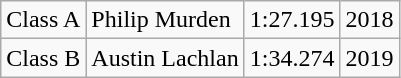<table class="wikitable">
<tr>
<td>Class A</td>
<td>Philip Murden</td>
<td align="center">1:27.195</td>
<td align="center">2018</td>
</tr>
<tr>
<td>Class B</td>
<td>Austin Lachlan</td>
<td align="center">1:34.274</td>
<td align="center">2019</td>
</tr>
</table>
